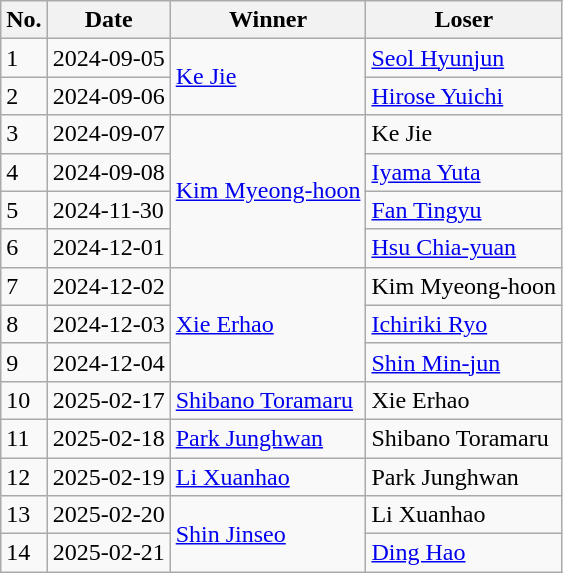<table class="wikitable">
<tr>
<th>No.</th>
<th>Date</th>
<th>Winner</th>
<th>Loser</th>
</tr>
<tr>
<td>1</td>
<td>2024-09-05</td>
<td rowspan=2> <a href='#'>Ke Jie</a></td>
<td> <a href='#'>Seol Hyunjun</a></td>
</tr>
<tr>
<td>2</td>
<td>2024-09-06</td>
<td> <a href='#'>Hirose Yuichi</a></td>
</tr>
<tr>
<td>3</td>
<td>2024-09-07</td>
<td rowspan=4> <a href='#'>Kim Myeong-hoon</a></td>
<td> Ke Jie</td>
</tr>
<tr>
<td>4</td>
<td>2024-09-08</td>
<td> <a href='#'>Iyama Yuta</a></td>
</tr>
<tr>
<td>5</td>
<td>2024-11-30</td>
<td> <a href='#'>Fan Tingyu</a></td>
</tr>
<tr>
<td>6</td>
<td>2024-12-01</td>
<td> <a href='#'>Hsu Chia-yuan</a></td>
</tr>
<tr>
<td>7</td>
<td>2024-12-02</td>
<td rowspan=3> <a href='#'>Xie Erhao</a></td>
<td> Kim Myeong-hoon</td>
</tr>
<tr>
<td>8</td>
<td>2024-12-03</td>
<td> <a href='#'>Ichiriki Ryo</a></td>
</tr>
<tr>
<td>9</td>
<td>2024-12-04</td>
<td> <a href='#'>Shin Min-jun</a></td>
</tr>
<tr>
<td>10</td>
<td>2025-02-17</td>
<td> <a href='#'>Shibano Toramaru</a></td>
<td> Xie Erhao</td>
</tr>
<tr>
<td>11</td>
<td>2025-02-18</td>
<td> <a href='#'>Park Junghwan</a></td>
<td> Shibano Toramaru</td>
</tr>
<tr>
<td>12</td>
<td>2025-02-19</td>
<td> <a href='#'>Li Xuanhao</a></td>
<td> Park Junghwan</td>
</tr>
<tr>
<td>13</td>
<td>2025-02-20</td>
<td rowspan=2> <a href='#'>Shin Jinseo</a></td>
<td> Li Xuanhao</td>
</tr>
<tr>
<td>14</td>
<td>2025-02-21</td>
<td> <a href='#'>Ding Hao</a></td>
</tr>
</table>
